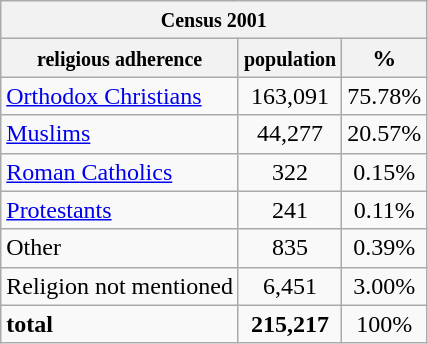<table class="wikitable">
<tr>
<th colspan=3><small>Census 2001</small></th>
</tr>
<tr>
<th><small>religious adherence</small></th>
<th><small>population</small></th>
<th>%</th>
</tr>
<tr>
<td><a href='#'>Orthodox Christians</a></td>
<td align="middle">163,091</td>
<td align="middle">75.78%</td>
</tr>
<tr>
<td><a href='#'>Muslims</a></td>
<td align="middle">44,277</td>
<td align="middle">20.57%</td>
</tr>
<tr>
<td><a href='#'>Roman Catholics</a></td>
<td align="middle">322</td>
<td align="middle">0.15%</td>
</tr>
<tr>
<td><a href='#'>Protestants</a></td>
<td align="middle">241</td>
<td align="middle">0.11%</td>
</tr>
<tr>
<td>Other</td>
<td align="middle">835</td>
<td align="middle">0.39%</td>
</tr>
<tr>
<td>Religion not mentioned</td>
<td align="middle">6,451</td>
<td align="middle">3.00%</td>
</tr>
<tr>
<td><strong>total</strong></td>
<td align="middle"><strong>215,217</strong></td>
<td align="middle">100%</td>
</tr>
</table>
